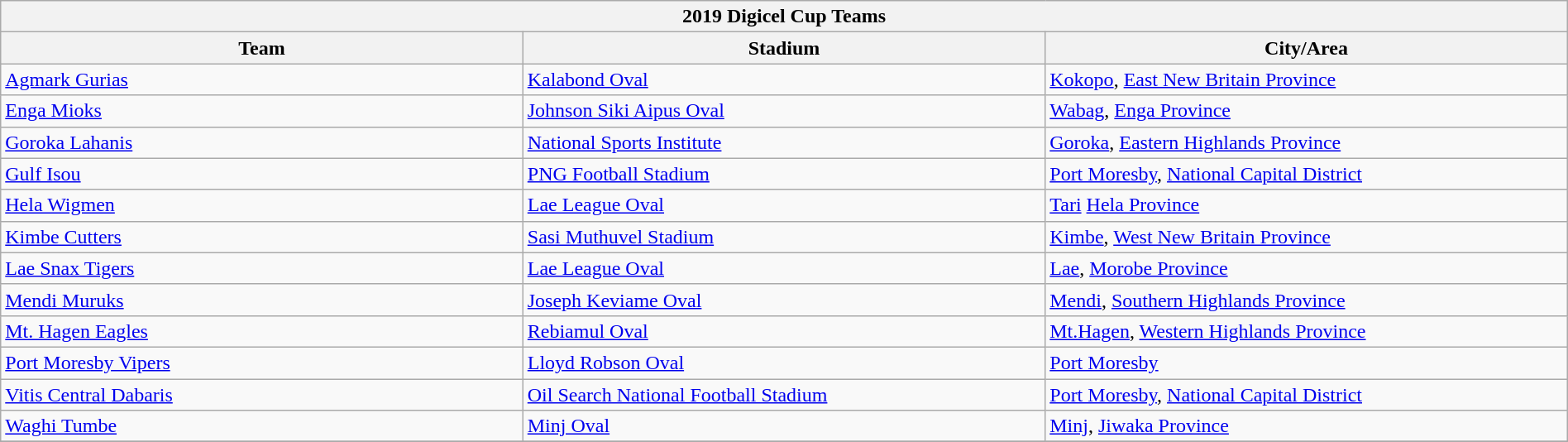<table class="wikitable" style="width: 100%">
<tr>
<th colspan="5">2019 Digicel Cup Teams</th>
</tr>
<tr>
<th width=33%>Team</th>
<th width=33%>Stadium</th>
<th width=33%>City/Area</th>
</tr>
<tr>
<td><a href='#'>Agmark Gurias</a></td>
<td><a href='#'>Kalabond Oval</a></td>
<td><a href='#'>Kokopo</a>, <a href='#'>East New Britain Province</a></td>
</tr>
<tr>
<td><a href='#'>Enga Mioks</a></td>
<td><a href='#'>Johnson Siki Aipus Oval</a></td>
<td><a href='#'>Wabag</a>, <a href='#'>Enga Province</a></td>
</tr>
<tr>
<td><a href='#'>Goroka Lahanis</a></td>
<td><a href='#'>National Sports Institute</a></td>
<td><a href='#'>Goroka</a>, <a href='#'>Eastern Highlands Province</a></td>
</tr>
<tr>
<td><a href='#'>Gulf Isou</a></td>
<td><a href='#'>PNG Football Stadium</a></td>
<td><a href='#'>Port Moresby</a>, <a href='#'>National Capital District</a></td>
</tr>
<tr>
<td><a href='#'>Hela Wigmen</a></td>
<td><a href='#'>Lae League Oval</a></td>
<td><a href='#'>Tari</a> <a href='#'>Hela Province</a></td>
</tr>
<tr>
<td><a href='#'>Kimbe Cutters</a></td>
<td><a href='#'>Sasi Muthuvel Stadium</a></td>
<td><a href='#'>Kimbe</a>, <a href='#'>West New Britain Province</a></td>
</tr>
<tr>
<td><a href='#'>Lae Snax Tigers</a></td>
<td><a href='#'>Lae League Oval</a></td>
<td><a href='#'>Lae</a>, <a href='#'>Morobe Province</a></td>
</tr>
<tr>
<td><a href='#'>Mendi Muruks</a></td>
<td><a href='#'>Joseph Keviame Oval</a></td>
<td><a href='#'>Mendi</a>, <a href='#'>Southern Highlands Province</a></td>
</tr>
<tr>
<td><a href='#'>Mt. Hagen Eagles</a></td>
<td><a href='#'>Rebiamul Oval</a></td>
<td><a href='#'>Mt.Hagen</a>, <a href='#'>Western Highlands Province</a></td>
</tr>
<tr>
<td><a href='#'>Port Moresby Vipers</a></td>
<td><a href='#'>Lloyd Robson Oval</a></td>
<td><a href='#'>Port Moresby</a></td>
</tr>
<tr>
<td><a href='#'>Vitis Central Dabaris</a></td>
<td><a href='#'>Oil Search National Football Stadium</a></td>
<td><a href='#'>Port Moresby</a>, <a href='#'>National Capital District</a></td>
</tr>
<tr>
<td><a href='#'>Waghi Tumbe</a></td>
<td><a href='#'>Minj Oval</a></td>
<td><a href='#'>Minj</a>, <a href='#'>Jiwaka Province</a></td>
</tr>
<tr>
</tr>
</table>
